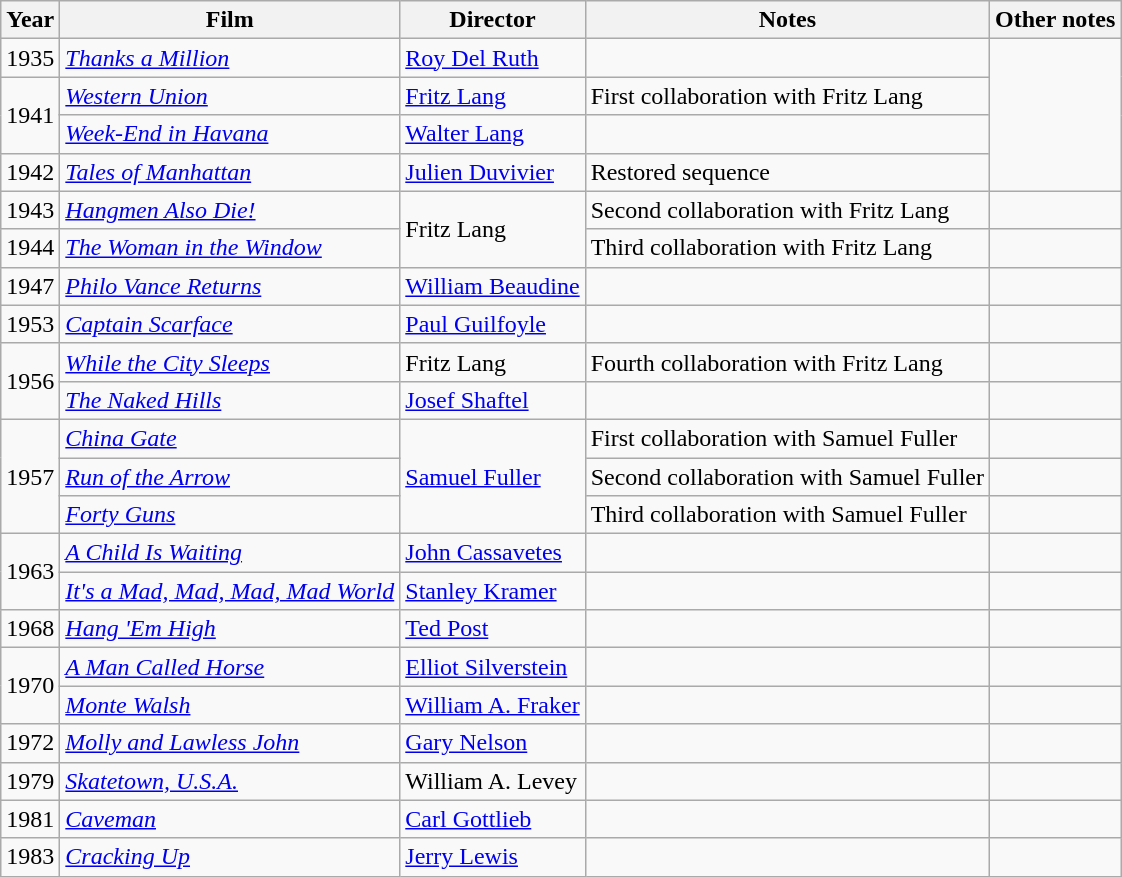<table class="wikitable">
<tr>
<th>Year</th>
<th>Film</th>
<th>Director</th>
<th>Notes</th>
<th>Other notes</th>
</tr>
<tr>
<td>1935</td>
<td><em><a href='#'>Thanks a Million</a></em></td>
<td><a href='#'>Roy Del Ruth</a></td>
<td></td>
<td rowspan=4><small></small></td>
</tr>
<tr>
<td rowspan=2>1941</td>
<td><em><a href='#'>Western Union</a></em></td>
<td><a href='#'>Fritz Lang</a></td>
<td>First collaboration with Fritz Lang</td>
</tr>
<tr>
<td><em><a href='#'>Week-End in Havana</a></em></td>
<td><a href='#'>Walter Lang</a></td>
<td></td>
</tr>
<tr>
<td>1942</td>
<td><em><a href='#'>Tales of Manhattan</a></em></td>
<td><a href='#'>Julien Duvivier</a></td>
<td>Restored sequence</td>
</tr>
<tr>
<td>1943</td>
<td><em><a href='#'>Hangmen Also Die!</a></em></td>
<td rowspan=2>Fritz Lang</td>
<td>Second collaboration with Fritz Lang</td>
<td></td>
</tr>
<tr>
<td>1944</td>
<td><em><a href='#'>The Woman in the Window</a></em></td>
<td>Third collaboration with Fritz Lang</td>
<td><small></small></td>
</tr>
<tr>
<td>1947</td>
<td><em><a href='#'>Philo Vance Returns</a></em></td>
<td><a href='#'>William Beaudine</a></td>
<td></td>
<td></td>
</tr>
<tr>
<td>1953</td>
<td><em><a href='#'>Captain Scarface</a></em></td>
<td><a href='#'>Paul Guilfoyle</a></td>
<td></td>
<td></td>
</tr>
<tr>
<td rowspan=2>1956</td>
<td><em><a href='#'>While the City Sleeps</a></em></td>
<td>Fritz Lang</td>
<td>Fourth collaboration with Fritz Lang</td>
<td><small></small></td>
</tr>
<tr>
<td><em><a href='#'>The Naked Hills</a></em></td>
<td><a href='#'>Josef Shaftel</a></td>
<td></td>
<td></td>
</tr>
<tr>
<td rowspan=3>1957</td>
<td><em><a href='#'>China Gate</a></em></td>
<td rowspan=3><a href='#'>Samuel Fuller</a></td>
<td>First collaboration with Samuel Fuller</td>
<td></td>
</tr>
<tr>
<td><em><a href='#'>Run of the Arrow</a></em></td>
<td>Second collaboration with Samuel Fuller</td>
<td></td>
</tr>
<tr>
<td><em><a href='#'>Forty Guns</a></em></td>
<td>Third collaboration with Samuel Fuller</td>
<td></td>
</tr>
<tr>
<td rowspan=2>1963</td>
<td><em><a href='#'>A Child Is Waiting</a></em></td>
<td><a href='#'>John Cassavetes</a></td>
<td></td>
<td></td>
</tr>
<tr>
<td><em><a href='#'>It's a Mad, Mad, Mad, Mad World</a></em></td>
<td><a href='#'>Stanley Kramer</a></td>
<td></td>
<td></td>
</tr>
<tr>
<td>1968</td>
<td><em><a href='#'>Hang 'Em High</a></em></td>
<td><a href='#'>Ted Post</a></td>
<td></td>
<td></td>
</tr>
<tr>
<td rowspan=2>1970</td>
<td><em><a href='#'>A Man Called Horse</a></em></td>
<td><a href='#'>Elliot Silverstein</a></td>
<td></td>
<td></td>
</tr>
<tr>
<td><em><a href='#'>Monte Walsh</a></em></td>
<td><a href='#'>William A. Fraker</a></td>
<td></td>
<td></td>
</tr>
<tr>
<td>1972</td>
<td><em><a href='#'>Molly and Lawless John</a></em></td>
<td><a href='#'>Gary Nelson</a></td>
<td></td>
<td></td>
</tr>
<tr>
<td>1979</td>
<td><em><a href='#'>Skatetown, U.S.A.</a></em></td>
<td>William A. Levey</td>
<td></td>
<td></td>
</tr>
<tr>
<td>1981</td>
<td><em><a href='#'>Caveman</a></em></td>
<td><a href='#'>Carl Gottlieb</a></td>
<td></td>
<td></td>
</tr>
<tr>
<td>1983</td>
<td><em><a href='#'>Cracking Up</a></em></td>
<td><a href='#'>Jerry Lewis</a></td>
<td></td>
<td></td>
</tr>
</table>
